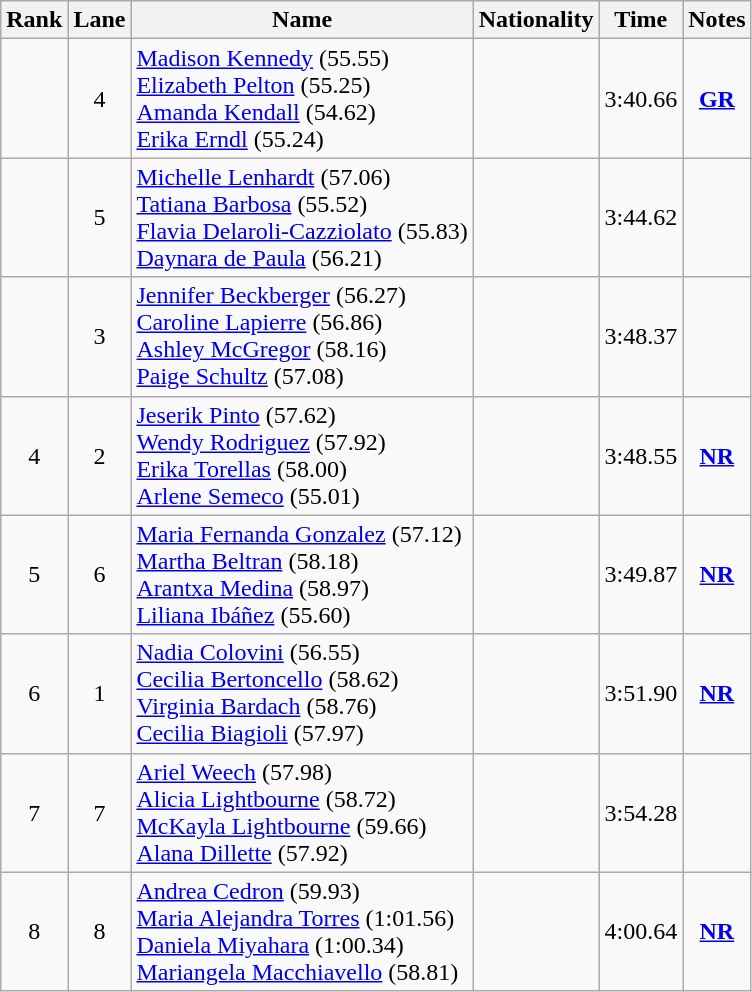<table class="wikitable sortable" style="text-align:center">
<tr>
<th>Rank</th>
<th>Lane</th>
<th>Name</th>
<th>Nationality</th>
<th>Time</th>
<th>Notes</th>
</tr>
<tr>
<td></td>
<td>4</td>
<td align=left><a href='#'>Madison Kennedy</a> (55.55)<br><a href='#'>Elizabeth Pelton</a> (55.25)<br><a href='#'>Amanda Kendall</a> (54.62)<br><a href='#'>Erika Erndl</a> (55.24)</td>
<td align=left></td>
<td>3:40.66</td>
<td><strong><a href='#'>GR</a></strong></td>
</tr>
<tr>
<td></td>
<td>5</td>
<td align=left><a href='#'>Michelle Lenhardt</a> (57.06)<br><a href='#'>Tatiana Barbosa</a> (55.52)<br><a href='#'>Flavia Delaroli-Cazziolato</a> (55.83)<br><a href='#'>Daynara de Paula</a> (56.21)</td>
<td align=left></td>
<td>3:44.62</td>
<td></td>
</tr>
<tr>
<td></td>
<td>3</td>
<td align=left><a href='#'>Jennifer Beckberger</a> (56.27)<br><a href='#'>Caroline Lapierre</a> (56.86)<br><a href='#'>Ashley McGregor</a> (58.16)<br><a href='#'>Paige Schultz</a> (57.08)</td>
<td align=left></td>
<td>3:48.37</td>
<td></td>
</tr>
<tr>
<td>4</td>
<td>2</td>
<td align=left><a href='#'>Jeserik Pinto</a> (57.62)<br><a href='#'>Wendy Rodriguez</a> (57.92)<br><a href='#'>Erika Torellas</a> (58.00)<br><a href='#'>Arlene Semeco</a> (55.01)</td>
<td align=left></td>
<td>3:48.55</td>
<td><strong><a href='#'>NR</a></strong></td>
</tr>
<tr>
<td>5</td>
<td>6</td>
<td align=left><a href='#'>Maria Fernanda Gonzalez</a> (57.12)<br><a href='#'>Martha Beltran</a> (58.18)<br><a href='#'>Arantxa Medina</a> (58.97)<br><a href='#'>Liliana Ibáñez</a> (55.60)</td>
<td align=left></td>
<td>3:49.87</td>
<td><strong><a href='#'>NR</a></strong></td>
</tr>
<tr>
<td>6</td>
<td>1</td>
<td align=left><a href='#'>Nadia Colovini</a> (56.55)<br><a href='#'>Cecilia Bertoncello</a> (58.62)<br><a href='#'>Virginia Bardach</a> (58.76)<br><a href='#'>Cecilia Biagioli</a> (57.97)</td>
<td align=left></td>
<td>3:51.90</td>
<td><strong><a href='#'>NR</a></strong></td>
</tr>
<tr>
<td>7</td>
<td>7</td>
<td align=left><a href='#'>Ariel Weech</a> (57.98)<br><a href='#'>Alicia Lightbourne</a> (58.72)<br><a href='#'>McKayla Lightbourne</a> (59.66)<br><a href='#'>Alana Dillette</a> (57.92)</td>
<td align=left></td>
<td>3:54.28</td>
<td></td>
</tr>
<tr>
<td>8</td>
<td>8</td>
<td align=left><a href='#'>Andrea Cedron</a> (59.93)<br><a href='#'>Maria Alejandra Torres</a> (1:01.56)<br><a href='#'>Daniela Miyahara</a> (1:00.34)<br><a href='#'>Mariangela Macchiavello</a> (58.81)</td>
<td align=left></td>
<td>4:00.64</td>
<td><strong><a href='#'>NR</a></strong></td>
</tr>
</table>
